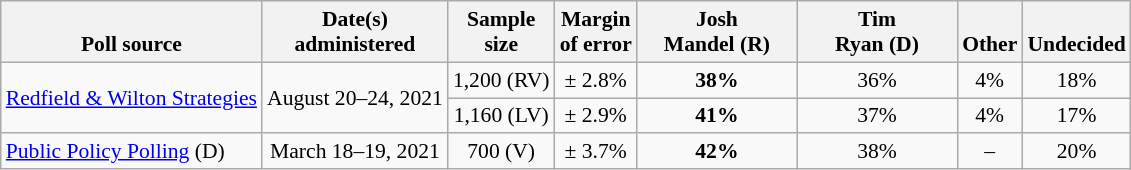<table class="wikitable" style="font-size:90%;text-align:center;">
<tr valign=bottom>
<th>Poll source</th>
<th>Date(s)<br>administered</th>
<th>Sample<br>size</th>
<th>Margin<br>of error</th>
<th style="width:100px;">Josh<br>Mandel (R)</th>
<th style="width:100px;">Tim<br>Ryan (D)</th>
<th>Other</th>
<th>Undecided</th>
</tr>
<tr>
<td style="text-align:left;" rowspan="2"><a href='#'>Redfield & Wilton Strategies</a></td>
<td rowspan="2">August 20–24, 2021</td>
<td>1,200 (RV)</td>
<td>± 2.8%</td>
<td><strong>38%</strong></td>
<td>36%</td>
<td>4%</td>
<td>18%</td>
</tr>
<tr>
<td>1,160 (LV)</td>
<td>± 2.9%</td>
<td><strong>41%</strong></td>
<td>37%</td>
<td>4%</td>
<td>17%</td>
</tr>
<tr>
<td style="text-align:left;"><a href='#'>Public Policy Polling</a> (D)</td>
<td>March 18–19, 2021</td>
<td>700 (V)</td>
<td>± 3.7%</td>
<td><strong>42%</strong></td>
<td>38%</td>
<td>–</td>
<td>20%</td>
</tr>
</table>
